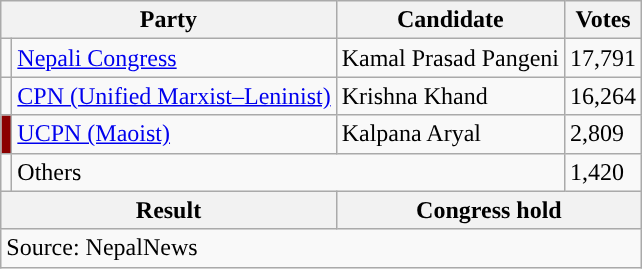<table class="wikitable">
<tr>
<th colspan="2">Party</th>
<th>Candidate</th>
<th>Votes</th>
</tr>
<tr>
<td style="background-color:"></td>
<td><a href='#'>Nepali Congress</a></td>
<td>Kamal Prasad Pangeni</td>
<td>17,791</td>
</tr>
<tr>
<td style="background-color:"></td>
<td><a href='#'>CPN (Unified Marxist–Leninist)</a></td>
<td>Krishna Khand</td>
<td>16,264</td>
</tr>
<tr>
<td style="background-color:darkred"></td>
<td><a href='#'>UCPN (Maoist)</a></td>
<td>Kalpana Aryal</td>
<td>2,809</td>
</tr>
<tr>
<td></td>
<td colspan="2">Others</td>
<td>1,420</td>
</tr>
<tr>
<th colspan="2">Result</th>
<th colspan="2">Congress hold</th>
</tr>
<tr>
<td colspan="4">Source: NepalNews</td>
</tr>
</table>
